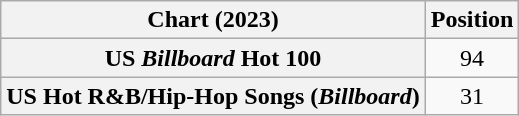<table class="wikitable sortable plainrowheaders" style="text-align:center">
<tr>
<th scope="col">Chart (2023)</th>
<th scope="col">Position</th>
</tr>
<tr>
<th scope="row">US <em>Billboard</em> Hot 100</th>
<td>94</td>
</tr>
<tr>
<th scope="row">US Hot R&B/Hip-Hop Songs (<em>Billboard</em>)</th>
<td>31</td>
</tr>
</table>
